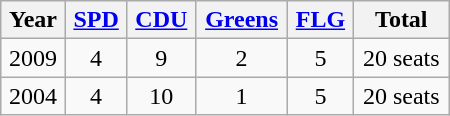<table class="wikitable" width="300">
<tr>
<th>Year</th>
<th><a href='#'>SPD</a></th>
<th><a href='#'>CDU</a></th>
<th><a href='#'>Greens</a></th>
<th><a href='#'>FLG</a></th>
<th>Total</th>
</tr>
<tr align="center">
<td>2009</td>
<td>4</td>
<td>9</td>
<td>2</td>
<td>5</td>
<td>20 seats</td>
</tr>
<tr align="center">
<td>2004</td>
<td>4</td>
<td>10</td>
<td>1</td>
<td>5</td>
<td>20 seats</td>
</tr>
</table>
